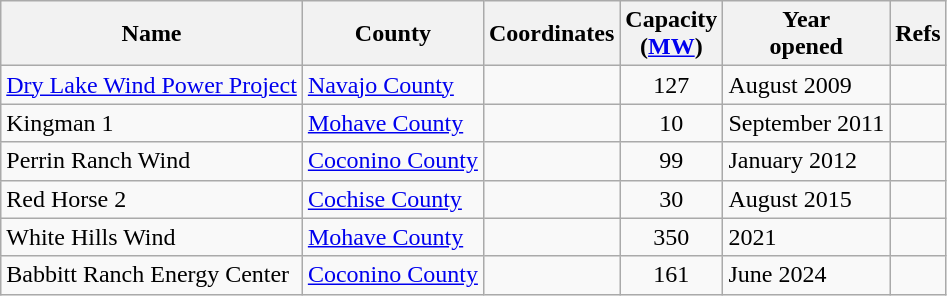<table class="wikitable sortable">
<tr>
<th>Name</th>
<th>County</th>
<th>Coordinates</th>
<th>Capacity<br>(<a href='#'>MW</a>)</th>
<th>Year<br>opened</th>
<th>Refs</th>
</tr>
<tr>
<td><a href='#'>Dry Lake Wind Power Project</a></td>
<td><a href='#'>Navajo County</a></td>
<td></td>
<td align=center>127</td>
<td>August 2009</td>
<td></td>
</tr>
<tr>
<td>Kingman 1</td>
<td><a href='#'>Mohave County</a></td>
<td></td>
<td align=center>10</td>
<td>September 2011</td>
<td></td>
</tr>
<tr>
<td>Perrin Ranch Wind</td>
<td><a href='#'>Coconino County</a></td>
<td></td>
<td align=center>99</td>
<td>January 2012</td>
<td></td>
</tr>
<tr>
<td>Red Horse 2</td>
<td><a href='#'>Cochise County</a></td>
<td></td>
<td align=center>30</td>
<td>August 2015</td>
<td></td>
</tr>
<tr>
<td>White Hills Wind</td>
<td><a href='#'>Mohave County</a></td>
<td></td>
<td align=center>350</td>
<td>2021</td>
<td></td>
</tr>
<tr>
<td>Babbitt Ranch Energy Center</td>
<td><a href='#'>Coconino County</a></td>
<td></td>
<td align=center>161</td>
<td>June 2024</td>
<td></td>
</tr>
</table>
